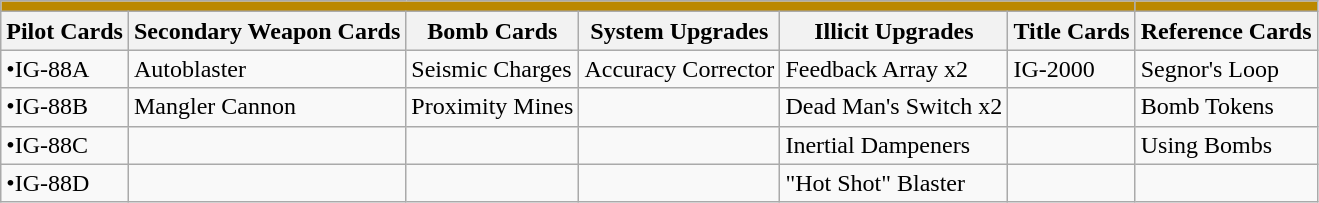<table class="wikitable sortable">
<tr style="background:#bb8800;">
<td colspan="6"></td>
<td></td>
</tr>
<tr style="background:#f0f0f0;">
<th>Pilot Cards</th>
<th>Secondary Weapon Cards</th>
<th>Bomb Cards</th>
<th>System Upgrades</th>
<th>Illicit Upgrades</th>
<th>Title Cards</th>
<th>Reference Cards</th>
</tr>
<tr>
<td>•IG-88A</td>
<td>Autoblaster</td>
<td>Seismic Charges</td>
<td>Accuracy Corrector</td>
<td>Feedback Array x2</td>
<td>IG-2000</td>
<td>Segnor's Loop</td>
</tr>
<tr>
<td>•IG-88B</td>
<td>Mangler Cannon</td>
<td>Proximity Mines</td>
<td></td>
<td>Dead Man's Switch x2</td>
<td></td>
<td>Bomb Tokens</td>
</tr>
<tr>
<td>•IG-88C</td>
<td></td>
<td></td>
<td></td>
<td>Inertial Dampeners</td>
<td></td>
<td>Using Bombs</td>
</tr>
<tr>
<td>•IG-88D</td>
<td></td>
<td></td>
<td></td>
<td>"Hot Shot" Blaster</td>
<td></td>
<td></td>
</tr>
</table>
